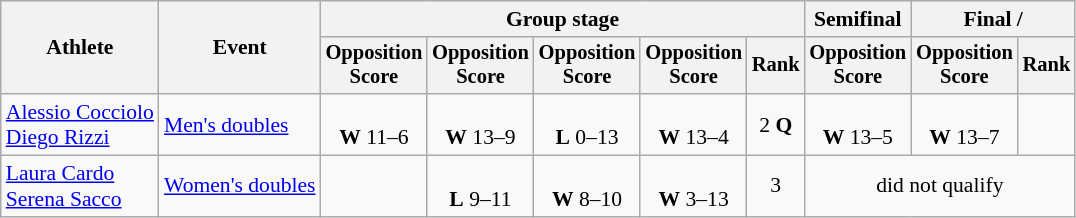<table class=wikitable style="font-size:90%">
<tr>
<th rowspan=2>Athlete</th>
<th rowspan=2>Event</th>
<th colspan=5>Group stage</th>
<th>Semifinal</th>
<th colspan=2>Final / </th>
</tr>
<tr style="font-size:95%">
<th>Opposition<br>Score</th>
<th>Opposition<br>Score</th>
<th>Opposition<br>Score</th>
<th>Opposition<br>Score</th>
<th>Rank</th>
<th>Opposition<br>Score</th>
<th>Opposition<br>Score</th>
<th>Rank</th>
</tr>
<tr align=center>
<td align=left><a href='#'>Alessio Cocciolo</a><br><a href='#'>Diego Rizzi</a></td>
<td align=left><a href='#'>Men's doubles</a></td>
<td><br><strong>W</strong> 11–6</td>
<td><br><strong>W</strong> 13–9</td>
<td><br><strong>L</strong> 0–13</td>
<td><br><strong>W</strong> 13–4</td>
<td>2 <strong>Q</strong></td>
<td><br><strong>W</strong> 13–5</td>
<td><br><strong>W</strong> 13–7</td>
<td></td>
</tr>
<tr align=center>
<td align=left><a href='#'>Laura Cardo</a><br><a href='#'>Serena Sacco</a></td>
<td align=left><a href='#'>Women's doubles</a></td>
<td></td>
<td><br><strong>L</strong> 9–11</td>
<td><br><strong>W</strong> 8–10</td>
<td><br><strong>W</strong> 3–13</td>
<td>3</td>
<td colspan=3>did not qualify</td>
</tr>
</table>
